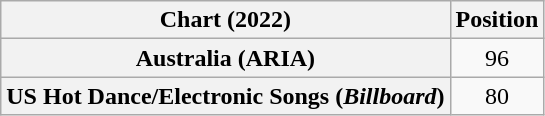<table class="wikitable sortable plainrowheaders" style="text-align:center">
<tr>
<th scope="col">Chart (2022)</th>
<th scope="col">Position</th>
</tr>
<tr>
<th scope="row">Australia (ARIA)</th>
<td>96</td>
</tr>
<tr>
<th scope="row">US Hot Dance/Electronic Songs (<em>Billboard</em>)</th>
<td>80</td>
</tr>
</table>
